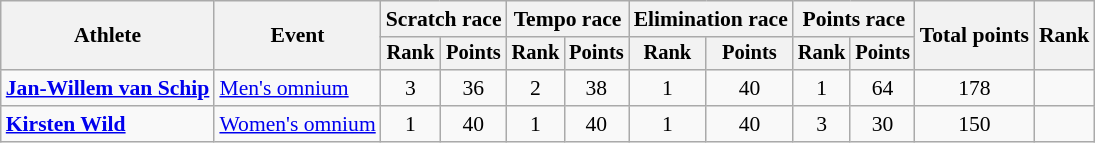<table class="wikitable" style="text-align:center; font-size:90%">
<tr>
<th rowspan=2>Athlete</th>
<th rowspan=2>Event</th>
<th colspan=2>Scratch race</th>
<th colspan=2>Tempo race</th>
<th colspan=2>Elimination race</th>
<th colspan=2>Points race</th>
<th rowspan=2>Total points</th>
<th rowspan=2>Rank</th>
</tr>
<tr style="font-size:95%">
<th>Rank</th>
<th>Points</th>
<th>Rank</th>
<th>Points</th>
<th>Rank</th>
<th>Points</th>
<th>Rank</th>
<th>Points</th>
</tr>
<tr>
<td align=left><strong><a href='#'>Jan-Willem van Schip</a></strong></td>
<td align=left><a href='#'>Men's omnium</a></td>
<td>3</td>
<td>36</td>
<td>2</td>
<td>38</td>
<td>1</td>
<td>40</td>
<td>1</td>
<td>64</td>
<td>178</td>
<td></td>
</tr>
<tr>
<td align=left><strong><a href='#'>Kirsten Wild</a></strong></td>
<td align=left><a href='#'>Women's omnium</a></td>
<td>1</td>
<td>40</td>
<td>1</td>
<td>40</td>
<td>1</td>
<td>40</td>
<td>3</td>
<td>30</td>
<td>150</td>
<td></td>
</tr>
</table>
